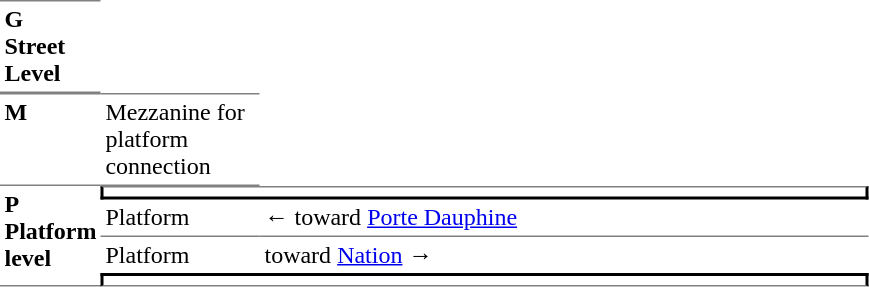<table border=0 cellspacing=0 cellpadding=3>
<tr>
<td style="border-bottom:solid 1px gray;border-top:solid 1px gray;" width=50 valign=top><strong>G<br>Street Level</strong></td>
</tr>
<tr>
<td style="border-bottom:solid 1px gray;border-top:solid 1px gray;" valign=top><strong>M</strong></td>
<td style="border-top:solid 1px gray;border-bottom:solid 1px gray;" width=100 valign=top>Mezzanine for platform connection</td>
</tr>
<tr>
<td style="border-bottom:solid 1px gray;" rowspan=5 valign=top><strong>P<br>Platform level</strong></td>
<td style="border-top:solid 1px gray;border-right:solid 2px black;border-left:solid 2px black;border-bottom:solid 2px black;text-align:center;" colspan=2></td>
</tr>
<tr>
<td style="border-bottom:solid 1px gray;" width=100>Platform </td>
<td style="border-bottom:solid 1px gray;" width=400>←   toward <a href='#'>Porte Dauphine</a> </td>
</tr>
<tr>
<td>Platform </td>
<td>   toward <a href='#'>Nation</a>  →</td>
</tr>
<tr>
<td style="border-top:solid 2px black;border-right:solid 2px black;border-left:solid 2px black;border-bottom:solid 1px gray;text-align:center;" colspan=2></td>
</tr>
</table>
